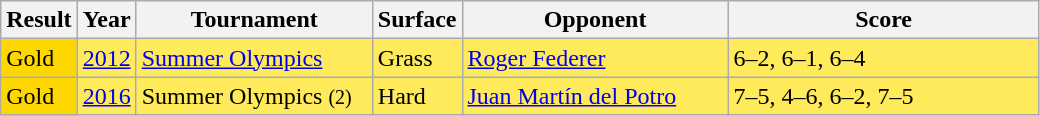<table class="sortable wikitable">
<tr>
<th>Result</th>
<th>Year</th>
<th width=150>Tournament</th>
<th>Surface</th>
<th width=170>Opponent</th>
<th width=200 class="unsortable">Score</th>
</tr>
<tr style="background:#ffea5c;">
<td bgcolor=gold>Gold</td>
<td><a href='#'>2012</a></td>
<td><a href='#'>Summer Olympics</a></td>
<td>Grass</td>
<td> <a href='#'>Roger Federer</a></td>
<td>6–2, 6–1, 6–4</td>
</tr>
<tr style="background:#ffea5c;">
<td bgcolor=gold>Gold</td>
<td><a href='#'>2016</a></td>
<td>Summer Olympics <small>(2)</small></td>
<td>Hard</td>
<td> <a href='#'>Juan Martín del Potro</a></td>
<td>7–5, 4–6, 6–2, 7–5</td>
</tr>
</table>
